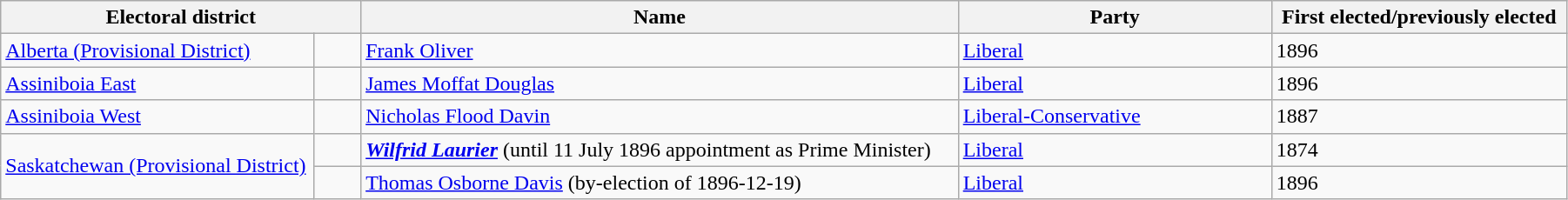<table class="wikitable" width=95%>
<tr>
<th colspan=2 width=23%>Electoral district</th>
<th>Name</th>
<th width=20%>Party</th>
<th>First elected/previously elected</th>
</tr>
<tr>
<td width=20%><a href='#'>Alberta (Provisional District)</a></td>
<td></td>
<td><a href='#'>Frank Oliver</a></td>
<td><a href='#'>Liberal</a></td>
<td>1896</td>
</tr>
<tr>
<td><a href='#'>Assiniboia East</a></td>
<td></td>
<td><a href='#'>James Moffat Douglas</a></td>
<td><a href='#'>Liberal</a></td>
<td>1896</td>
</tr>
<tr>
<td><a href='#'>Assiniboia West</a></td>
<td></td>
<td><a href='#'>Nicholas Flood Davin</a></td>
<td><a href='#'>Liberal-Conservative</a></td>
<td>1887</td>
</tr>
<tr>
<td rowspan=2><a href='#'>Saskatchewan (Provisional District)</a></td>
<td></td>
<td><strong><em><a href='#'>Wilfrid Laurier</a></em></strong> (until 11 July 1896 appointment as Prime Minister)</td>
<td><a href='#'>Liberal</a></td>
<td>1874</td>
</tr>
<tr>
<td></td>
<td><a href='#'>Thomas Osborne Davis</a> (by-election of 1896-12-19)</td>
<td><a href='#'>Liberal</a></td>
<td>1896</td>
</tr>
</table>
